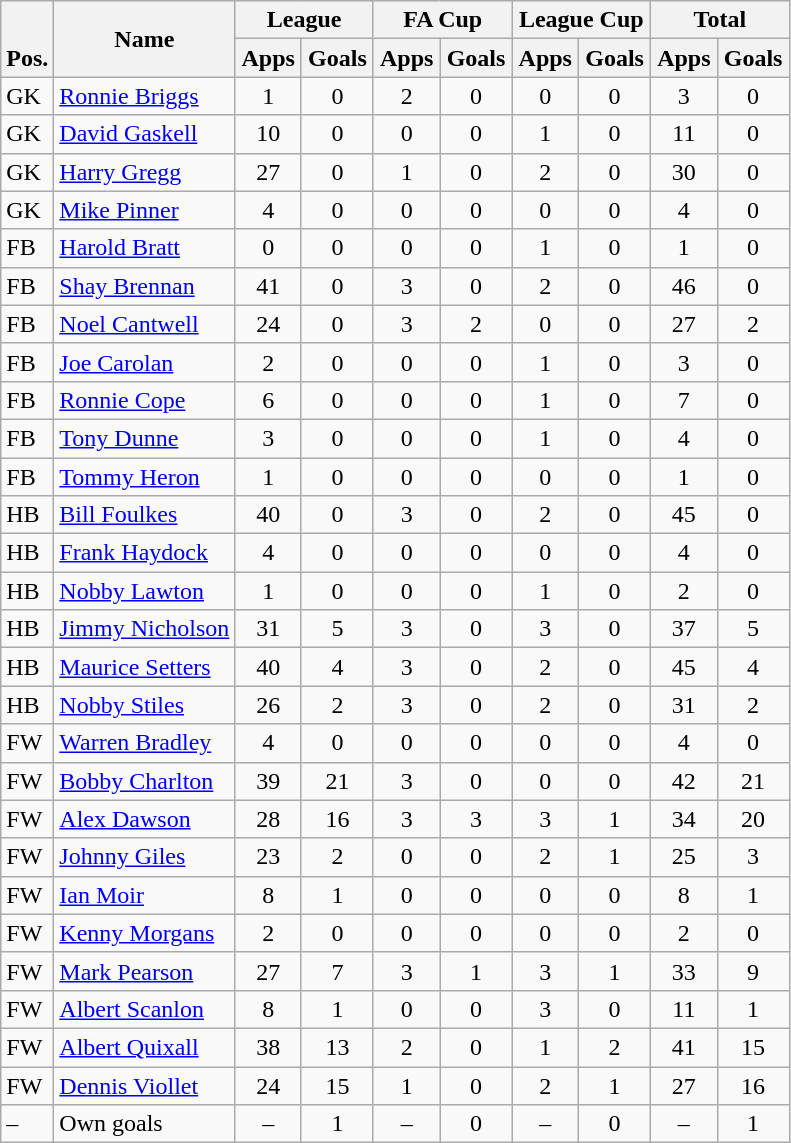<table class="wikitable" style="text-align:center">
<tr>
<th rowspan="2" valign="bottom">Pos.</th>
<th rowspan="2">Name</th>
<th colspan="2" width="85">League</th>
<th colspan="2" width="85">FA Cup</th>
<th colspan="2" width="85">League Cup</th>
<th colspan="2" width="85">Total</th>
</tr>
<tr>
<th>Apps</th>
<th>Goals</th>
<th>Apps</th>
<th>Goals</th>
<th>Apps</th>
<th>Goals</th>
<th>Apps</th>
<th>Goals</th>
</tr>
<tr>
<td align="left">GK</td>
<td align="left"> <a href='#'>Ronnie Briggs</a></td>
<td>1</td>
<td>0</td>
<td>2</td>
<td>0</td>
<td>0</td>
<td>0</td>
<td>3</td>
<td>0</td>
</tr>
<tr>
<td align="left">GK</td>
<td align="left"> <a href='#'>David Gaskell</a></td>
<td>10</td>
<td>0</td>
<td>0</td>
<td>0</td>
<td>1</td>
<td>0</td>
<td>11</td>
<td>0</td>
</tr>
<tr>
<td align="left">GK</td>
<td align="left"> <a href='#'>Harry Gregg</a></td>
<td>27</td>
<td>0</td>
<td>1</td>
<td>0</td>
<td>2</td>
<td>0</td>
<td>30</td>
<td>0</td>
</tr>
<tr>
<td align="left">GK</td>
<td align="left"> <a href='#'>Mike Pinner</a></td>
<td>4</td>
<td>0</td>
<td>0</td>
<td>0</td>
<td>0</td>
<td>0</td>
<td>4</td>
<td>0</td>
</tr>
<tr>
<td align="left">FB</td>
<td align="left"> <a href='#'>Harold Bratt</a></td>
<td>0</td>
<td>0</td>
<td>0</td>
<td>0</td>
<td>1</td>
<td>0</td>
<td>1</td>
<td>0</td>
</tr>
<tr>
<td align="left">FB</td>
<td align="left"> <a href='#'>Shay Brennan</a></td>
<td>41</td>
<td>0</td>
<td>3</td>
<td>0</td>
<td>2</td>
<td>0</td>
<td>46</td>
<td>0</td>
</tr>
<tr>
<td align="left">FB</td>
<td align="left"> <a href='#'>Noel Cantwell</a></td>
<td>24</td>
<td>0</td>
<td>3</td>
<td>2</td>
<td>0</td>
<td>0</td>
<td>27</td>
<td>2</td>
</tr>
<tr>
<td align="left">FB</td>
<td align="left"> <a href='#'>Joe Carolan</a></td>
<td>2</td>
<td>0</td>
<td>0</td>
<td>0</td>
<td>1</td>
<td>0</td>
<td>3</td>
<td>0</td>
</tr>
<tr>
<td align="left">FB</td>
<td align="left"> <a href='#'>Ronnie Cope</a></td>
<td>6</td>
<td>0</td>
<td>0</td>
<td>0</td>
<td>1</td>
<td>0</td>
<td>7</td>
<td>0</td>
</tr>
<tr>
<td align="left">FB</td>
<td align="left"> <a href='#'>Tony Dunne</a></td>
<td>3</td>
<td>0</td>
<td>0</td>
<td>0</td>
<td>1</td>
<td>0</td>
<td>4</td>
<td>0</td>
</tr>
<tr>
<td align="left">FB</td>
<td align="left"> <a href='#'>Tommy Heron</a></td>
<td>1</td>
<td>0</td>
<td>0</td>
<td>0</td>
<td>0</td>
<td>0</td>
<td>1</td>
<td>0</td>
</tr>
<tr>
<td align="left">HB</td>
<td align="left"> <a href='#'>Bill Foulkes</a></td>
<td>40</td>
<td>0</td>
<td>3</td>
<td>0</td>
<td>2</td>
<td>0</td>
<td>45</td>
<td>0</td>
</tr>
<tr>
<td align="left">HB</td>
<td align="left"> <a href='#'>Frank Haydock</a></td>
<td>4</td>
<td>0</td>
<td>0</td>
<td>0</td>
<td>0</td>
<td>0</td>
<td>4</td>
<td>0</td>
</tr>
<tr>
<td align="left">HB</td>
<td align="left"> <a href='#'>Nobby Lawton</a></td>
<td>1</td>
<td>0</td>
<td>0</td>
<td>0</td>
<td>1</td>
<td>0</td>
<td>2</td>
<td>0</td>
</tr>
<tr>
<td align="left">HB</td>
<td align="left"> <a href='#'>Jimmy Nicholson</a></td>
<td>31</td>
<td>5</td>
<td>3</td>
<td>0</td>
<td>3</td>
<td>0</td>
<td>37</td>
<td>5</td>
</tr>
<tr>
<td align="left">HB</td>
<td align="left"> <a href='#'>Maurice Setters</a></td>
<td>40</td>
<td>4</td>
<td>3</td>
<td>0</td>
<td>2</td>
<td>0</td>
<td>45</td>
<td>4</td>
</tr>
<tr>
<td align="left">HB</td>
<td align="left"> <a href='#'>Nobby Stiles</a></td>
<td>26</td>
<td>2</td>
<td>3</td>
<td>0</td>
<td>2</td>
<td>0</td>
<td>31</td>
<td>2</td>
</tr>
<tr>
<td align="left">FW</td>
<td align="left"> <a href='#'>Warren Bradley</a></td>
<td>4</td>
<td>0</td>
<td>0</td>
<td>0</td>
<td>0</td>
<td>0</td>
<td>4</td>
<td>0</td>
</tr>
<tr>
<td align="left">FW</td>
<td align="left"> <a href='#'>Bobby Charlton</a></td>
<td>39</td>
<td>21</td>
<td>3</td>
<td>0</td>
<td>0</td>
<td>0</td>
<td>42</td>
<td>21</td>
</tr>
<tr>
<td align="left">FW</td>
<td align="left"> <a href='#'>Alex Dawson</a></td>
<td>28</td>
<td>16</td>
<td>3</td>
<td>3</td>
<td>3</td>
<td>1</td>
<td>34</td>
<td>20</td>
</tr>
<tr>
<td align="left">FW</td>
<td align="left"> <a href='#'>Johnny Giles</a></td>
<td>23</td>
<td>2</td>
<td>0</td>
<td>0</td>
<td>2</td>
<td>1</td>
<td>25</td>
<td>3</td>
</tr>
<tr>
<td align="left">FW</td>
<td align="left"> <a href='#'>Ian Moir</a></td>
<td>8</td>
<td>1</td>
<td>0</td>
<td>0</td>
<td>0</td>
<td>0</td>
<td>8</td>
<td>1</td>
</tr>
<tr>
<td align="left">FW</td>
<td align="left"> <a href='#'>Kenny Morgans</a></td>
<td>2</td>
<td>0</td>
<td>0</td>
<td>0</td>
<td>0</td>
<td>0</td>
<td>2</td>
<td>0</td>
</tr>
<tr>
<td align="left">FW</td>
<td align="left"> <a href='#'>Mark Pearson</a></td>
<td>27</td>
<td>7</td>
<td>3</td>
<td>1</td>
<td>3</td>
<td>1</td>
<td>33</td>
<td>9</td>
</tr>
<tr>
<td align="left">FW</td>
<td align="left"> <a href='#'>Albert Scanlon</a></td>
<td>8</td>
<td>1</td>
<td>0</td>
<td>0</td>
<td>3</td>
<td>0</td>
<td>11</td>
<td>1</td>
</tr>
<tr>
<td align="left">FW</td>
<td align="left"> <a href='#'>Albert Quixall</a></td>
<td>38</td>
<td>13</td>
<td>2</td>
<td>0</td>
<td>1</td>
<td>2</td>
<td>41</td>
<td>15</td>
</tr>
<tr>
<td align="left">FW</td>
<td align="left"> <a href='#'>Dennis Viollet</a></td>
<td>24</td>
<td>15</td>
<td>1</td>
<td>0</td>
<td>2</td>
<td>1</td>
<td>27</td>
<td>16</td>
</tr>
<tr>
<td align="left">–</td>
<td align="left">Own goals</td>
<td>–</td>
<td>1</td>
<td>–</td>
<td>0</td>
<td>–</td>
<td>0</td>
<td>–</td>
<td>1</td>
</tr>
</table>
